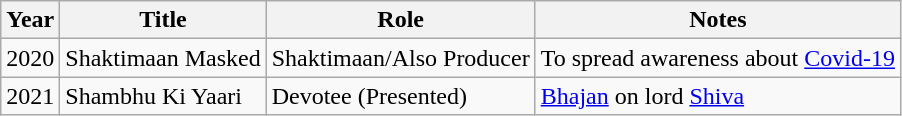<table class="wikitable"|}>
<tr>
<th>Year</th>
<th>Title</th>
<th>Role</th>
<th>Notes</th>
</tr>
<tr>
<td>2020</td>
<td>Shaktimaan Masked</td>
<td>Shaktimaan/Also Producer</td>
<td>To spread awareness about <a href='#'>Covid-19</a></td>
</tr>
<tr>
<td>2021</td>
<td>Shambhu Ki Yaari</td>
<td>Devotee (Presented)</td>
<td><a href='#'>Bhajan</a> on lord <a href='#'>Shiva</a></td>
</tr>
</table>
